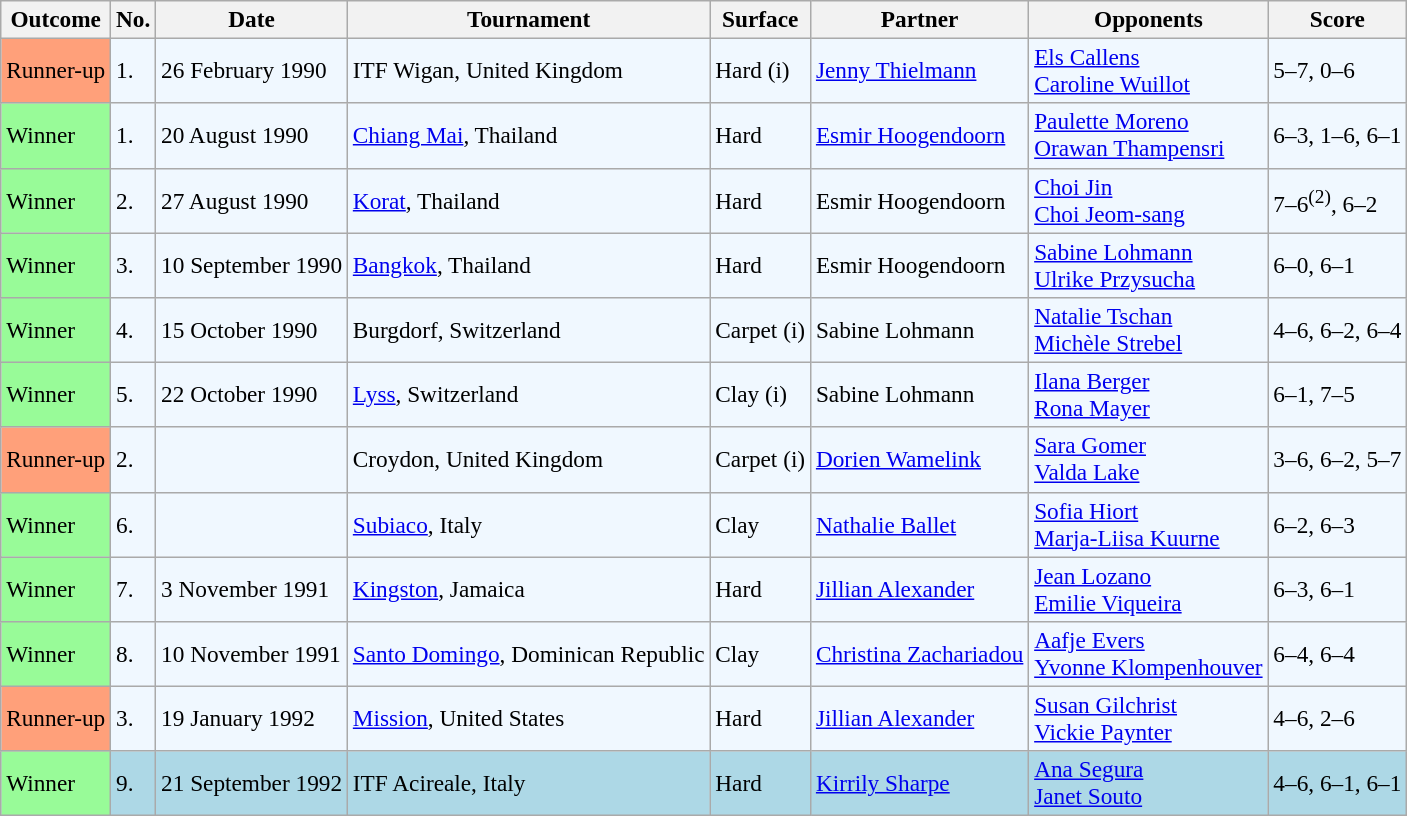<table class="sortable wikitable" style=font-size:97%>
<tr>
<th>Outcome</th>
<th>No.</th>
<th>Date</th>
<th>Tournament</th>
<th>Surface</th>
<th>Partner</th>
<th>Opponents</th>
<th class="unsortable">Score</th>
</tr>
<tr style="background:#f0f8ff;">
<td style="background:#ffa07a;">Runner-up</td>
<td>1.</td>
<td>26 February 1990</td>
<td>ITF Wigan, United Kingdom</td>
<td>Hard (i)</td>
<td> <a href='#'>Jenny Thielmann</a></td>
<td> <a href='#'>Els Callens</a> <br>  <a href='#'>Caroline Wuillot</a></td>
<td>5–7, 0–6</td>
</tr>
<tr style="background:#f0f8ff;">
<td style="background:#98fb98;">Winner</td>
<td>1.</td>
<td>20 August 1990</td>
<td><a href='#'>Chiang Mai</a>, Thailand</td>
<td>Hard</td>
<td> <a href='#'>Esmir Hoogendoorn</a></td>
<td> <a href='#'>Paulette Moreno</a> <br>  <a href='#'>Orawan Thampensri</a></td>
<td>6–3, 1–6, 6–1</td>
</tr>
<tr style="background:#f0f8ff;">
<td style="background:#98fb98;">Winner</td>
<td>2.</td>
<td>27 August 1990</td>
<td><a href='#'>Korat</a>, Thailand</td>
<td>Hard</td>
<td> Esmir Hoogendoorn</td>
<td> <a href='#'>Choi Jin</a> <br>  <a href='#'>Choi Jeom-sang</a></td>
<td>7–6<sup>(2)</sup>, 6–2</td>
</tr>
<tr style="background:#f0f8ff;">
<td style="background:#98fb98;">Winner</td>
<td>3.</td>
<td>10 September 1990</td>
<td><a href='#'>Bangkok</a>, Thailand</td>
<td>Hard</td>
<td> Esmir Hoogendoorn</td>
<td> <a href='#'>Sabine Lohmann</a> <br>  <a href='#'>Ulrike Przysucha</a></td>
<td>6–0, 6–1</td>
</tr>
<tr style="background:#f0f8ff;">
<td style="background:#98fb98;">Winner</td>
<td>4.</td>
<td>15 October 1990</td>
<td>Burgdorf, Switzerland</td>
<td>Carpet (i)</td>
<td> Sabine Lohmann</td>
<td> <a href='#'>Natalie Tschan</a> <br>  <a href='#'>Michèle Strebel</a></td>
<td>4–6, 6–2, 6–4</td>
</tr>
<tr style="background:#f0f8ff;">
<td style="background:#98fb98;">Winner</td>
<td>5.</td>
<td>22 October 1990</td>
<td><a href='#'>Lyss</a>, Switzerland</td>
<td>Clay (i)</td>
<td> Sabine Lohmann</td>
<td> <a href='#'>Ilana Berger</a> <br>  <a href='#'>Rona Mayer</a></td>
<td>6–1, 7–5</td>
</tr>
<tr style="background:#f0f8ff;">
<td style="background:#ffa07a;">Runner-up</td>
<td>2.</td>
<td></td>
<td>Croydon, United Kingdom</td>
<td>Carpet (i)</td>
<td> <a href='#'>Dorien Wamelink</a></td>
<td> <a href='#'>Sara Gomer</a> <br>  <a href='#'>Valda Lake</a></td>
<td>3–6, 6–2, 5–7</td>
</tr>
<tr style="background:#f0f8ff;">
<td style="background:#98fb98;">Winner</td>
<td>6.</td>
<td></td>
<td><a href='#'>Subiaco</a>, Italy</td>
<td>Clay</td>
<td> <a href='#'>Nathalie Ballet</a></td>
<td> <a href='#'>Sofia Hiort</a> <br>  <a href='#'>Marja-Liisa Kuurne</a></td>
<td>6–2, 6–3</td>
</tr>
<tr style="background:#f0f8ff;">
<td bgcolor="98FB98">Winner</td>
<td>7.</td>
<td>3 November 1991</td>
<td><a href='#'>Kingston</a>, Jamaica</td>
<td>Hard</td>
<td> <a href='#'>Jillian Alexander</a></td>
<td> <a href='#'>Jean Lozano</a> <br>  <a href='#'>Emilie Viqueira</a></td>
<td>6–3, 6–1</td>
</tr>
<tr style="background:#f0f8ff;">
<td bgcolor="98FB98">Winner</td>
<td>8.</td>
<td>10 November 1991</td>
<td><a href='#'>Santo Domingo</a>, Dominican Republic</td>
<td>Clay</td>
<td> <a href='#'>Christina Zachariadou</a></td>
<td> <a href='#'>Aafje Evers</a> <br>  <a href='#'>Yvonne Klompenhouver</a></td>
<td>6–4, 6–4</td>
</tr>
<tr style="background:#f0f8ff;">
<td style="background:#ffa07a;">Runner-up</td>
<td>3.</td>
<td>19 January 1992</td>
<td><a href='#'>Mission</a>, United States</td>
<td>Hard</td>
<td> <a href='#'>Jillian Alexander</a></td>
<td> <a href='#'>Susan Gilchrist</a> <br>  <a href='#'>Vickie Paynter</a></td>
<td>4–6, 2–6</td>
</tr>
<tr style="background:lightblue;">
<td bgcolor="98FB98">Winner</td>
<td>9.</td>
<td>21 September 1992</td>
<td>ITF Acireale, Italy</td>
<td>Hard</td>
<td> <a href='#'>Kirrily Sharpe</a></td>
<td> <a href='#'>Ana Segura</a> <br>  <a href='#'>Janet Souto</a></td>
<td>4–6, 6–1, 6–1</td>
</tr>
</table>
